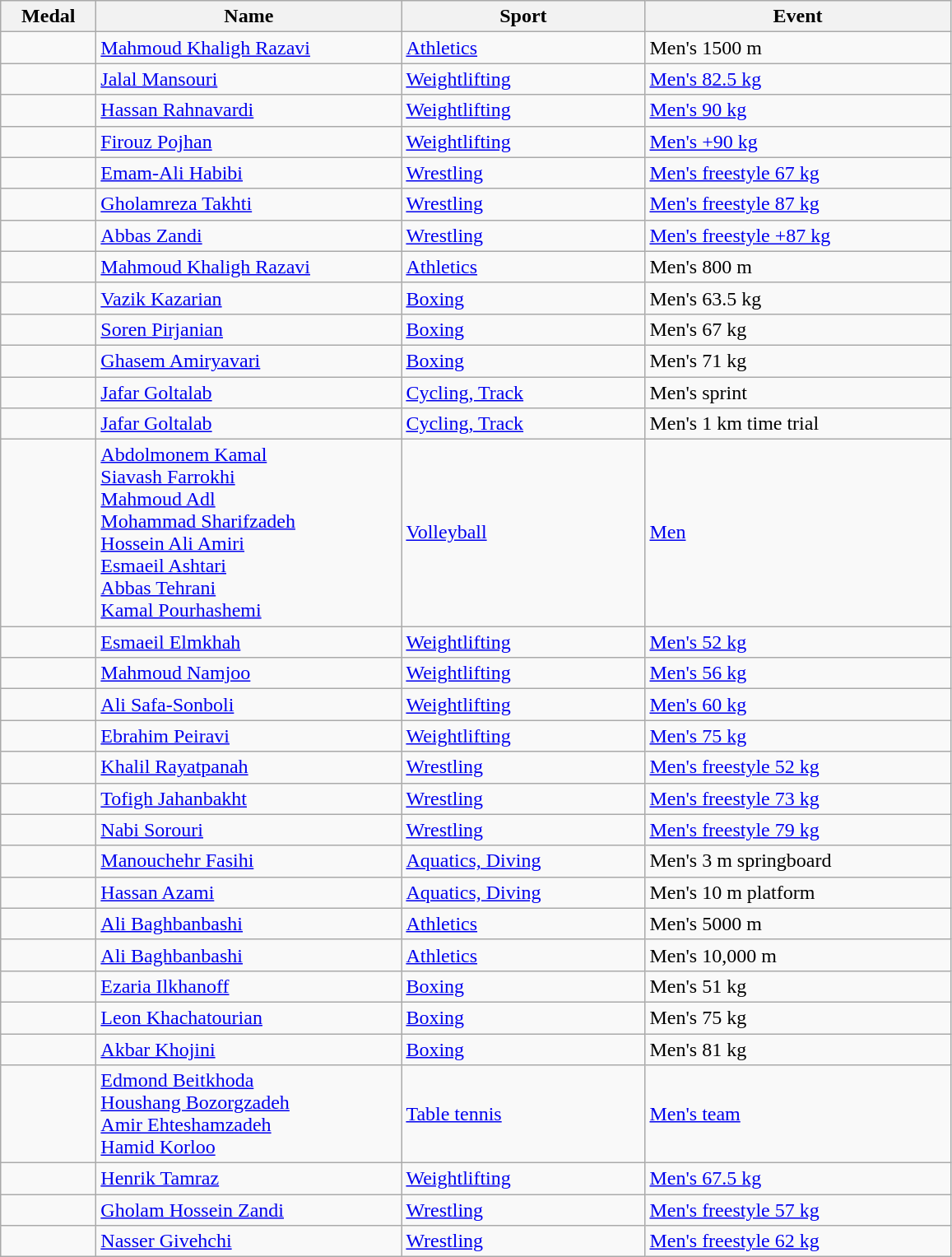<table class="wikitable sortable" style="text-align:left;">
<tr>
<th width="70">Medal</th>
<th width="240">Name</th>
<th width="190">Sport</th>
<th width="240">Event</th>
</tr>
<tr>
<td></td>
<td><a href='#'>Mahmoud Khaligh Razavi</a></td>
<td><a href='#'>Athletics</a></td>
<td>Men's 1500 m</td>
</tr>
<tr>
<td></td>
<td><a href='#'>Jalal Mansouri</a></td>
<td><a href='#'>Weightlifting</a></td>
<td><a href='#'>Men's 82.5 kg</a></td>
</tr>
<tr>
<td></td>
<td><a href='#'>Hassan Rahnavardi</a></td>
<td><a href='#'>Weightlifting</a></td>
<td><a href='#'>Men's 90 kg</a></td>
</tr>
<tr>
<td></td>
<td><a href='#'>Firouz Pojhan</a></td>
<td><a href='#'>Weightlifting</a></td>
<td><a href='#'>Men's +90 kg</a></td>
</tr>
<tr>
<td></td>
<td><a href='#'>Emam-Ali Habibi</a></td>
<td><a href='#'>Wrestling</a></td>
<td><a href='#'>Men's freestyle 67 kg</a></td>
</tr>
<tr>
<td></td>
<td><a href='#'>Gholamreza Takhti</a></td>
<td><a href='#'>Wrestling</a></td>
<td><a href='#'>Men's freestyle 87 kg</a></td>
</tr>
<tr>
<td></td>
<td><a href='#'>Abbas Zandi</a></td>
<td><a href='#'>Wrestling</a></td>
<td><a href='#'>Men's freestyle +87 kg</a></td>
</tr>
<tr>
<td></td>
<td><a href='#'>Mahmoud Khaligh Razavi</a></td>
<td><a href='#'>Athletics</a></td>
<td>Men's 800 m</td>
</tr>
<tr>
<td></td>
<td><a href='#'>Vazik Kazarian</a></td>
<td><a href='#'>Boxing</a></td>
<td>Men's 63.5 kg</td>
</tr>
<tr>
<td></td>
<td><a href='#'>Soren Pirjanian</a></td>
<td><a href='#'>Boxing</a></td>
<td>Men's 67 kg</td>
</tr>
<tr>
<td></td>
<td><a href='#'>Ghasem Amiryavari</a></td>
<td><a href='#'>Boxing</a></td>
<td>Men's 71 kg</td>
</tr>
<tr>
<td></td>
<td><a href='#'>Jafar Goltalab</a></td>
<td><a href='#'>Cycling, Track</a></td>
<td>Men's sprint</td>
</tr>
<tr>
<td></td>
<td><a href='#'>Jafar Goltalab</a></td>
<td><a href='#'>Cycling, Track</a></td>
<td>Men's 1 km time trial</td>
</tr>
<tr>
<td></td>
<td><a href='#'>Abdolmonem Kamal</a><br><a href='#'>Siavash Farrokhi</a><br><a href='#'>Mahmoud Adl</a><br><a href='#'>Mohammad Sharifzadeh</a><br><a href='#'>Hossein Ali Amiri</a><br><a href='#'>Esmaeil Ashtari</a><br><a href='#'>Abbas Tehrani</a><br><a href='#'>Kamal Pourhashemi</a></td>
<td><a href='#'>Volleyball</a></td>
<td><a href='#'>Men</a></td>
</tr>
<tr>
<td></td>
<td><a href='#'>Esmaeil Elmkhah</a></td>
<td><a href='#'>Weightlifting</a></td>
<td><a href='#'>Men's 52 kg</a></td>
</tr>
<tr>
<td></td>
<td><a href='#'>Mahmoud Namjoo</a></td>
<td><a href='#'>Weightlifting</a></td>
<td><a href='#'>Men's 56 kg</a></td>
</tr>
<tr>
<td></td>
<td><a href='#'>Ali Safa-Sonboli</a></td>
<td><a href='#'>Weightlifting</a></td>
<td><a href='#'>Men's 60 kg</a></td>
</tr>
<tr>
<td></td>
<td><a href='#'>Ebrahim Peiravi</a></td>
<td><a href='#'>Weightlifting</a></td>
<td><a href='#'>Men's 75 kg</a></td>
</tr>
<tr>
<td></td>
<td><a href='#'>Khalil Rayatpanah</a></td>
<td><a href='#'>Wrestling</a></td>
<td><a href='#'>Men's freestyle 52 kg</a></td>
</tr>
<tr>
<td></td>
<td><a href='#'>Tofigh Jahanbakht</a></td>
<td><a href='#'>Wrestling</a></td>
<td><a href='#'>Men's freestyle 73 kg</a></td>
</tr>
<tr>
<td></td>
<td><a href='#'>Nabi Sorouri</a></td>
<td><a href='#'>Wrestling</a></td>
<td><a href='#'>Men's freestyle 79 kg</a></td>
</tr>
<tr>
<td></td>
<td><a href='#'>Manouchehr Fasihi</a></td>
<td><a href='#'>Aquatics, Diving</a></td>
<td>Men's 3 m springboard</td>
</tr>
<tr>
<td></td>
<td><a href='#'>Hassan Azami</a></td>
<td><a href='#'>Aquatics, Diving</a></td>
<td>Men's 10 m platform</td>
</tr>
<tr>
<td></td>
<td><a href='#'>Ali Baghbanbashi</a></td>
<td><a href='#'>Athletics</a></td>
<td>Men's 5000 m</td>
</tr>
<tr>
<td></td>
<td><a href='#'>Ali Baghbanbashi</a></td>
<td><a href='#'>Athletics</a></td>
<td>Men's 10,000 m</td>
</tr>
<tr>
<td></td>
<td><a href='#'>Ezaria Ilkhanoff</a></td>
<td><a href='#'>Boxing</a></td>
<td>Men's 51 kg</td>
</tr>
<tr>
<td></td>
<td><a href='#'>Leon Khachatourian</a></td>
<td><a href='#'>Boxing</a></td>
<td>Men's 75 kg</td>
</tr>
<tr>
<td></td>
<td><a href='#'>Akbar Khojini</a></td>
<td><a href='#'>Boxing</a></td>
<td>Men's 81 kg</td>
</tr>
<tr>
<td></td>
<td><a href='#'>Edmond Beitkhoda</a><br><a href='#'>Houshang Bozorgzadeh</a><br><a href='#'>Amir Ehteshamzadeh</a><br><a href='#'>Hamid Korloo</a></td>
<td><a href='#'>Table tennis</a></td>
<td><a href='#'>Men's team</a></td>
</tr>
<tr>
<td></td>
<td><a href='#'>Henrik Tamraz</a></td>
<td><a href='#'>Weightlifting</a></td>
<td><a href='#'>Men's 67.5 kg</a></td>
</tr>
<tr>
<td></td>
<td><a href='#'>Gholam Hossein Zandi</a></td>
<td><a href='#'>Wrestling</a></td>
<td><a href='#'>Men's freestyle 57 kg</a></td>
</tr>
<tr>
<td></td>
<td><a href='#'>Nasser Givehchi</a></td>
<td><a href='#'>Wrestling</a></td>
<td><a href='#'>Men's freestyle 62 kg</a></td>
</tr>
</table>
